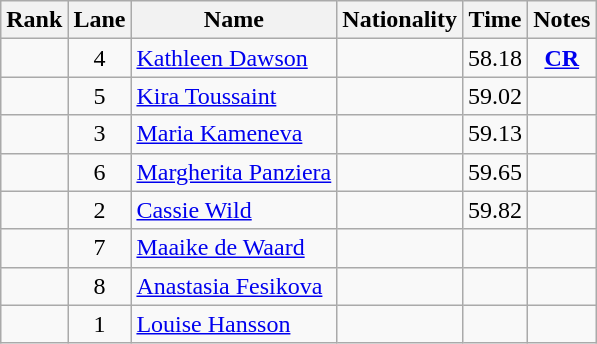<table class="wikitable sortable" style="text-align:center">
<tr>
<th>Rank</th>
<th>Lane</th>
<th>Name</th>
<th>Nationality</th>
<th>Time</th>
<th>Notes</th>
</tr>
<tr>
<td></td>
<td>4</td>
<td align=left><a href='#'>Kathleen Dawson</a></td>
<td align=left></td>
<td>58.18</td>
<td><strong><a href='#'>CR</a></strong></td>
</tr>
<tr>
<td></td>
<td>5</td>
<td align=left><a href='#'>Kira Toussaint</a></td>
<td align=left></td>
<td>59.02</td>
<td></td>
</tr>
<tr>
<td></td>
<td>3</td>
<td align=left><a href='#'>Maria Kameneva</a></td>
<td align=left></td>
<td>59.13</td>
<td></td>
</tr>
<tr>
<td></td>
<td>6</td>
<td align=left><a href='#'>Margherita Panziera</a></td>
<td align=left></td>
<td>59.65</td>
<td></td>
</tr>
<tr>
<td></td>
<td>2</td>
<td align=left><a href='#'>Cassie Wild</a></td>
<td align=left></td>
<td>59.82</td>
<td></td>
</tr>
<tr>
<td></td>
<td>7</td>
<td align=left><a href='#'>Maaike de Waard</a></td>
<td align=left></td>
<td></td>
<td></td>
</tr>
<tr>
<td></td>
<td>8</td>
<td align=left><a href='#'>Anastasia Fesikova</a></td>
<td align=left></td>
<td></td>
<td></td>
</tr>
<tr>
<td></td>
<td>1</td>
<td align=left><a href='#'>Louise Hansson</a></td>
<td align=left></td>
<td></td>
<td></td>
</tr>
</table>
